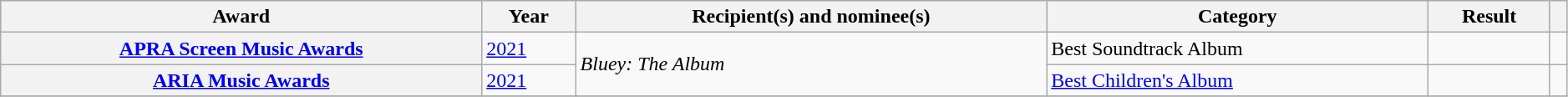<table class="wikitable plainrowheaders sortable" style="width:99%;">
<tr style="background:#ccc; text-align:center;">
<th scope="col">Award</th>
<th scope="col">Year</th>
<th scope="col">Recipient(s) and nominee(s)</th>
<th scope="col">Category</th>
<th scope="col">Result</th>
<th scope="col" class="unsortable"></th>
</tr>
<tr>
<th scope="row"><a href='#'>APRA Screen Music Awards</a></th>
<td><a href='#'>2021</a></td>
<td rowspan="2" data-sort-value="Bluey: The Album"><em>Bluey: The Album</em></td>
<td>Best Soundtrack Album</td>
<td></td>
<td style="text-align:center;"></td>
</tr>
<tr>
<th scope="row"><a href='#'>ARIA Music Awards</a></th>
<td><a href='#'>2021</a></td>
<td><a href='#'>Best Children's Album</a></td>
<td></td>
<td style="text-align:center;"></td>
</tr>
<tr>
</tr>
</table>
